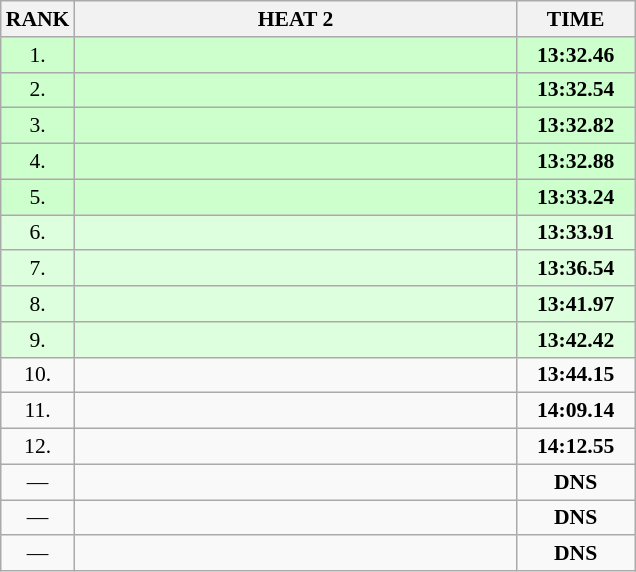<table class="wikitable" style="border-collapse: collapse; font-size: 90%;">
<tr>
<th>RANK</th>
<th style="width: 20em">HEAT 2</th>
<th style="width: 5em">TIME</th>
</tr>
<tr style="background:#ccffcc;">
<td align="center">1.</td>
<td></td>
<td align="center"><strong>13:32.46</strong></td>
</tr>
<tr style="background:#ccffcc;">
<td align="center">2.</td>
<td></td>
<td align="center"><strong>13:32.54</strong></td>
</tr>
<tr style="background:#ccffcc;">
<td align="center">3.</td>
<td></td>
<td align="center"><strong>13:32.82</strong></td>
</tr>
<tr style="background:#ccffcc;">
<td align="center">4.</td>
<td></td>
<td align="center"><strong>13:32.88</strong></td>
</tr>
<tr style="background:#ccffcc;">
<td align="center">5.</td>
<td></td>
<td align="center"><strong>13:33.24</strong></td>
</tr>
<tr style="background:#ddffdd;">
<td align="center">6.</td>
<td></td>
<td align="center"><strong>13:33.91</strong></td>
</tr>
<tr style="background:#ddffdd;">
<td align="center">7.</td>
<td></td>
<td align="center"><strong>13:36.54</strong></td>
</tr>
<tr style="background:#ddffdd;">
<td align="center">8.</td>
<td></td>
<td align="center"><strong>13:41.97</strong></td>
</tr>
<tr style="background:#ddffdd;">
<td align="center">9.</td>
<td></td>
<td align="center"><strong>13:42.42</strong></td>
</tr>
<tr>
<td align="center">10.</td>
<td></td>
<td align="center"><strong>13:44.15</strong></td>
</tr>
<tr>
<td align="center">11.</td>
<td></td>
<td align="center"><strong>14:09.14</strong></td>
</tr>
<tr>
<td align="center">12.</td>
<td></td>
<td align="center"><strong>14:12.55</strong></td>
</tr>
<tr>
<td align="center">—</td>
<td></td>
<td align="center"><strong>DNS</strong></td>
</tr>
<tr>
<td align="center">—</td>
<td></td>
<td align="center"><strong>DNS</strong></td>
</tr>
<tr>
<td align="center">—</td>
<td></td>
<td align="center"><strong>DNS</strong></td>
</tr>
</table>
